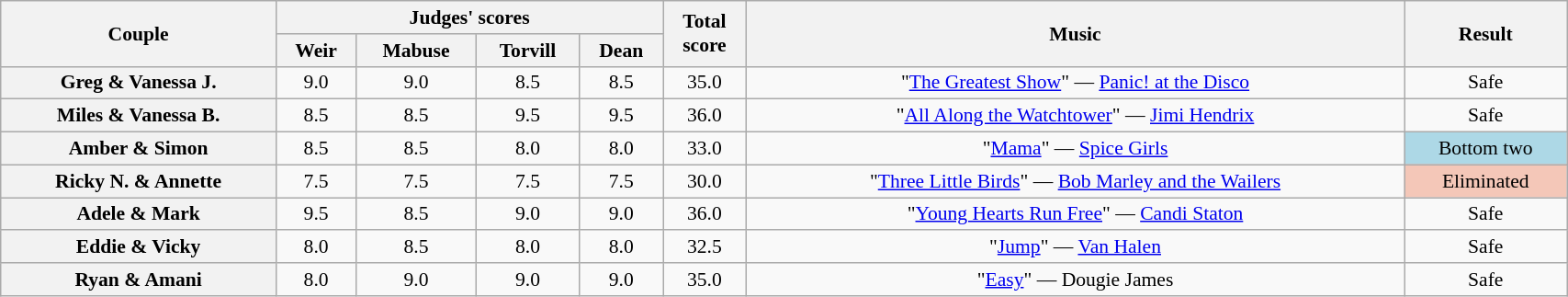<table class="wikitable sortable" style="text-align:center; font-size:90%; width:90%">
<tr>
<th scope="col" rowspan=2>Couple</th>
<th scope="col" colspan=4 class="unsortable">Judges' scores</th>
<th scope="col" rowspan=2>Total<br>score</th>
<th scope="col" rowspan=2 class="unsortable">Music</th>
<th scope="col" rowspan=2 class="unsortable">Result</th>
</tr>
<tr>
<th class="unsortable">Weir</th>
<th class="unsortable">Mabuse</th>
<th class="unsortable">Torvill</th>
<th class="unsortable">Dean</th>
</tr>
<tr>
<th scope="row">Greg & Vanessa J.</th>
<td>9.0</td>
<td>9.0</td>
<td>8.5</td>
<td>8.5</td>
<td>35.0</td>
<td>"<a href='#'>The Greatest Show</a>" — <a href='#'>Panic! at the Disco</a></td>
<td>Safe</td>
</tr>
<tr>
<th scope="row">Miles & Vanessa B.</th>
<td>8.5</td>
<td>8.5</td>
<td>9.5</td>
<td>9.5</td>
<td>36.0</td>
<td>"<a href='#'>All Along the Watchtower</a>" — <a href='#'>Jimi Hendrix</a></td>
<td>Safe</td>
</tr>
<tr>
<th scope="row">Amber & Simon</th>
<td>8.5</td>
<td>8.5</td>
<td>8.0</td>
<td>8.0</td>
<td>33.0</td>
<td>"<a href='#'>Mama</a>" — <a href='#'>Spice Girls</a></td>
<td bgcolor="lightblue">Bottom two</td>
</tr>
<tr>
<th scope="row">Ricky N. & Annette</th>
<td>7.5</td>
<td>7.5</td>
<td>7.5</td>
<td>7.5</td>
<td>30.0</td>
<td>"<a href='#'>Three Little Birds</a>" — <a href='#'>Bob Marley and the Wailers</a></td>
<td bgcolor="f4c7b8">Eliminated</td>
</tr>
<tr>
<th scope="row">Adele & Mark</th>
<td>9.5</td>
<td>8.5</td>
<td>9.0</td>
<td>9.0</td>
<td>36.0</td>
<td>"<a href='#'>Young Hearts Run Free</a>" — <a href='#'>Candi Staton</a></td>
<td>Safe</td>
</tr>
<tr>
<th scope="row">Eddie & Vicky</th>
<td>8.0</td>
<td>8.5</td>
<td>8.0</td>
<td>8.0</td>
<td>32.5</td>
<td>"<a href='#'>Jump</a>" — <a href='#'>Van Halen</a></td>
<td>Safe</td>
</tr>
<tr>
<th scope="row">Ryan & Amani</th>
<td>8.0</td>
<td>9.0</td>
<td>9.0</td>
<td>9.0</td>
<td>35.0</td>
<td>"<a href='#'>Easy</a>" — Dougie James</td>
<td>Safe</td>
</tr>
</table>
